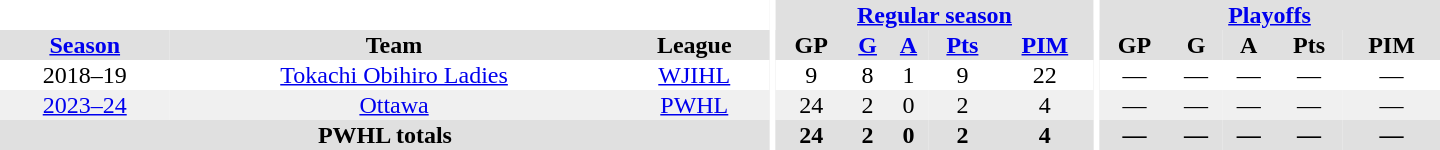<table border="0" cellpadding="1" cellspacing="0" style="text-align:center; width:60em;">
<tr bgcolor="#e0e0e0">
<th colspan="3" bgcolor="#ffffff"></th>
<th rowspan="94" bgcolor="#ffffff"></th>
<th colspan="5"><a href='#'>Regular season</a></th>
<th rowspan="94" bgcolor="#ffffff"></th>
<th colspan="5"><a href='#'>Playoffs</a></th>
</tr>
<tr bgcolor="#e0e0e0">
<th><a href='#'>Season</a></th>
<th>Team</th>
<th>League</th>
<th>GP</th>
<th><a href='#'>G</a></th>
<th><a href='#'>A</a></th>
<th><a href='#'>Pts</a></th>
<th><a href='#'>PIM</a></th>
<th>GP</th>
<th>G</th>
<th>A</th>
<th>Pts</th>
<th>PIM</th>
</tr>
<tr>
<td>2018–19</td>
<td><a href='#'>Tokachi Obihiro Ladies</a></td>
<td><a href='#'>WJIHL</a></td>
<td>9</td>
<td>8</td>
<td>1</td>
<td>9</td>
<td>22</td>
<td>—</td>
<td>—</td>
<td>—</td>
<td>—</td>
<td>—</td>
</tr>
<tr bgcolor="f0f0f0">
<td><a href='#'>2023–24</a></td>
<td><a href='#'>Ottawa</a></td>
<td><a href='#'>PWHL</a></td>
<td>24</td>
<td>2</td>
<td>0</td>
<td>2</td>
<td>4</td>
<td>—</td>
<td>—</td>
<td>—</td>
<td>—</td>
<td>—</td>
</tr>
<tr bgcolor="#e0e0e0">
<th colspan="3">PWHL totals</th>
<th>24</th>
<th>2</th>
<th>0</th>
<th>2</th>
<th>4</th>
<th>—</th>
<th>—</th>
<th>—</th>
<th>—</th>
<th>—</th>
</tr>
</table>
